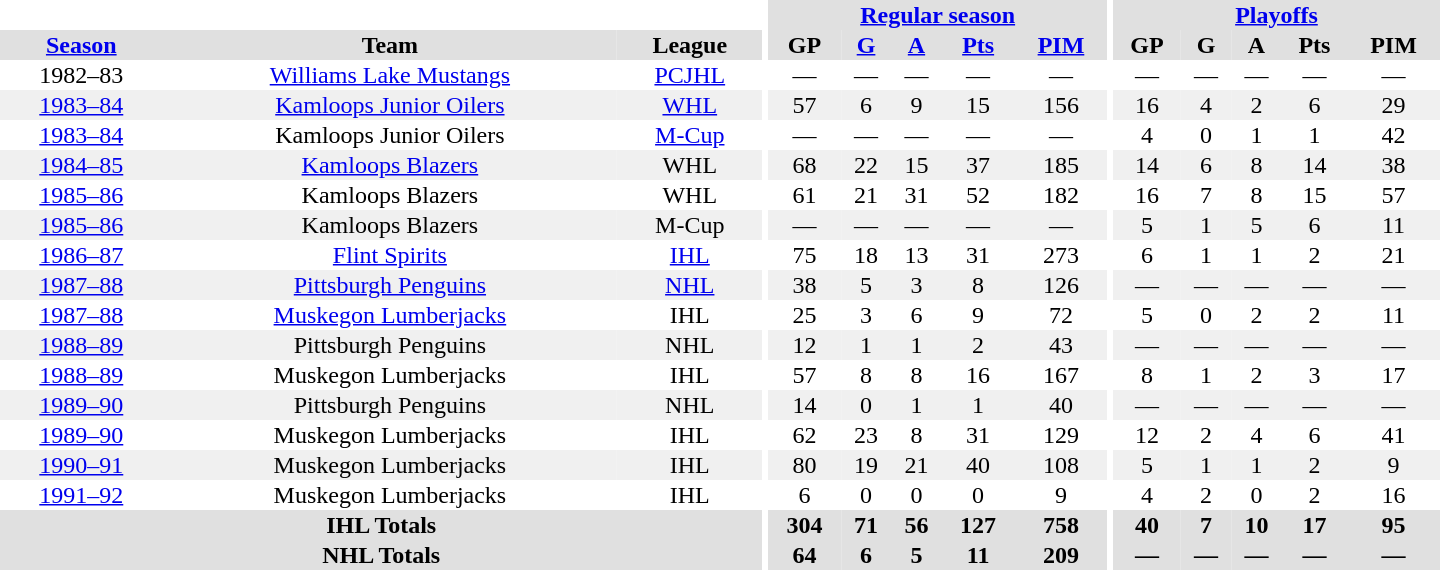<table border="0" cellpadding="1" cellspacing="0" style="text-align:center; width:60em">
<tr bgcolor="#e0e0e0">
<th colspan="3" bgcolor="#ffffff"></th>
<th rowspan="100" bgcolor="#ffffff"></th>
<th colspan="5"><a href='#'>Regular season</a></th>
<th rowspan="100" bgcolor="#ffffff"></th>
<th colspan="5"><a href='#'>Playoffs</a></th>
</tr>
<tr bgcolor="#e0e0e0">
<th><a href='#'>Season</a></th>
<th>Team</th>
<th>League</th>
<th>GP</th>
<th><a href='#'>G</a></th>
<th><a href='#'>A</a></th>
<th><a href='#'>Pts</a></th>
<th><a href='#'>PIM</a></th>
<th>GP</th>
<th>G</th>
<th>A</th>
<th>Pts</th>
<th>PIM</th>
</tr>
<tr>
<td>1982–83</td>
<td><a href='#'>Williams Lake Mustangs</a></td>
<td><a href='#'>PCJHL</a></td>
<td>—</td>
<td>—</td>
<td>—</td>
<td>—</td>
<td>—</td>
<td>—</td>
<td>—</td>
<td>—</td>
<td>—</td>
<td>—</td>
</tr>
<tr bgcolor="#f0f0f0">
<td><a href='#'>1983–84</a></td>
<td><a href='#'>Kamloops Junior Oilers</a></td>
<td><a href='#'>WHL</a></td>
<td>57</td>
<td>6</td>
<td>9</td>
<td>15</td>
<td>156</td>
<td>16</td>
<td>4</td>
<td>2</td>
<td>6</td>
<td>29</td>
</tr>
<tr>
<td><a href='#'>1983–84</a></td>
<td>Kamloops Junior Oilers</td>
<td><a href='#'>M-Cup</a></td>
<td>—</td>
<td>—</td>
<td>—</td>
<td>—</td>
<td>—</td>
<td>4</td>
<td>0</td>
<td>1</td>
<td>1</td>
<td>42</td>
</tr>
<tr bgcolor="#f0f0f0">
<td><a href='#'>1984–85</a></td>
<td><a href='#'>Kamloops Blazers</a></td>
<td>WHL</td>
<td>68</td>
<td>22</td>
<td>15</td>
<td>37</td>
<td>185</td>
<td>14</td>
<td>6</td>
<td>8</td>
<td>14</td>
<td>38</td>
</tr>
<tr>
<td><a href='#'>1985–86</a></td>
<td>Kamloops Blazers</td>
<td>WHL</td>
<td>61</td>
<td>21</td>
<td>31</td>
<td>52</td>
<td>182</td>
<td>16</td>
<td>7</td>
<td>8</td>
<td>15</td>
<td>57</td>
</tr>
<tr bgcolor="#f0f0f0">
<td><a href='#'>1985–86</a></td>
<td>Kamloops Blazers</td>
<td>M-Cup</td>
<td>—</td>
<td>—</td>
<td>—</td>
<td>—</td>
<td>—</td>
<td>5</td>
<td>1</td>
<td>5</td>
<td>6</td>
<td>11</td>
</tr>
<tr>
<td><a href='#'>1986–87</a></td>
<td><a href='#'>Flint Spirits</a></td>
<td><a href='#'>IHL</a></td>
<td>75</td>
<td>18</td>
<td>13</td>
<td>31</td>
<td>273</td>
<td>6</td>
<td>1</td>
<td>1</td>
<td>2</td>
<td>21</td>
</tr>
<tr bgcolor="#f0f0f0">
<td><a href='#'>1987–88</a></td>
<td><a href='#'>Pittsburgh Penguins</a></td>
<td><a href='#'>NHL</a></td>
<td>38</td>
<td>5</td>
<td>3</td>
<td>8</td>
<td>126</td>
<td>—</td>
<td>—</td>
<td>—</td>
<td>—</td>
<td>—</td>
</tr>
<tr>
<td><a href='#'>1987–88</a></td>
<td><a href='#'>Muskegon Lumberjacks</a></td>
<td>IHL</td>
<td>25</td>
<td>3</td>
<td>6</td>
<td>9</td>
<td>72</td>
<td>5</td>
<td>0</td>
<td>2</td>
<td>2</td>
<td>11</td>
</tr>
<tr bgcolor="#f0f0f0">
<td><a href='#'>1988–89</a></td>
<td>Pittsburgh Penguins</td>
<td>NHL</td>
<td>12</td>
<td>1</td>
<td>1</td>
<td>2</td>
<td>43</td>
<td>—</td>
<td>—</td>
<td>—</td>
<td>—</td>
<td>—</td>
</tr>
<tr>
<td><a href='#'>1988–89</a></td>
<td>Muskegon Lumberjacks</td>
<td>IHL</td>
<td>57</td>
<td>8</td>
<td>8</td>
<td>16</td>
<td>167</td>
<td>8</td>
<td>1</td>
<td>2</td>
<td>3</td>
<td>17</td>
</tr>
<tr bgcolor="#f0f0f0">
<td><a href='#'>1989–90</a></td>
<td>Pittsburgh Penguins</td>
<td>NHL</td>
<td>14</td>
<td>0</td>
<td>1</td>
<td>1</td>
<td>40</td>
<td>—</td>
<td>—</td>
<td>—</td>
<td>—</td>
<td>—</td>
</tr>
<tr>
<td><a href='#'>1989–90</a></td>
<td>Muskegon Lumberjacks</td>
<td>IHL</td>
<td>62</td>
<td>23</td>
<td>8</td>
<td>31</td>
<td>129</td>
<td>12</td>
<td>2</td>
<td>4</td>
<td>6</td>
<td>41</td>
</tr>
<tr bgcolor="#f0f0f0">
<td><a href='#'>1990–91</a></td>
<td>Muskegon Lumberjacks</td>
<td>IHL</td>
<td>80</td>
<td>19</td>
<td>21</td>
<td>40</td>
<td>108</td>
<td>5</td>
<td>1</td>
<td>1</td>
<td>2</td>
<td>9</td>
</tr>
<tr>
<td><a href='#'>1991–92</a></td>
<td>Muskegon Lumberjacks</td>
<td>IHL</td>
<td>6</td>
<td>0</td>
<td>0</td>
<td>0</td>
<td>9</td>
<td>4</td>
<td>2</td>
<td>0</td>
<td>2</td>
<td>16</td>
</tr>
<tr bgcolor="#e0e0e0">
<th colspan="3">IHL Totals</th>
<th>304</th>
<th>71</th>
<th>56</th>
<th>127</th>
<th>758</th>
<th>40</th>
<th>7</th>
<th>10</th>
<th>17</th>
<th>95</th>
</tr>
<tr bgcolor="#e0e0e0">
<th colspan="3">NHL Totals</th>
<th>64</th>
<th>6</th>
<th>5</th>
<th>11</th>
<th>209</th>
<th>—</th>
<th>—</th>
<th>—</th>
<th>—</th>
<th>—</th>
</tr>
</table>
